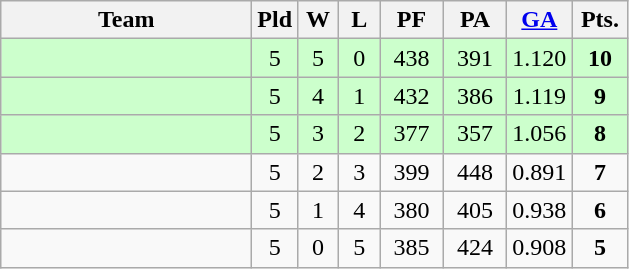<table class=wikitable style="text-align:center">
<tr>
<th width=160>Team</th>
<th width=20>Pld</th>
<th width=20>W</th>
<th width=20>L</th>
<th width=35>PF</th>
<th width=35>PA</th>
<th width=35><a href='#'>GA</a></th>
<th width=30>Pts.</th>
</tr>
<tr bgcolor=#ccffcc>
<td align=left></td>
<td>5</td>
<td>5</td>
<td>0</td>
<td>438</td>
<td>391</td>
<td>1.120</td>
<td><strong>10</strong></td>
</tr>
<tr bgcolor=#ccffcc>
<td align=left></td>
<td>5</td>
<td>4</td>
<td>1</td>
<td>432</td>
<td>386</td>
<td>1.119</td>
<td><strong>9</strong></td>
</tr>
<tr bgcolor=#ccffcc>
<td align=left></td>
<td>5</td>
<td>3</td>
<td>2</td>
<td>377</td>
<td>357</td>
<td>1.056</td>
<td><strong>8</strong></td>
</tr>
<tr>
<td align=left></td>
<td>5</td>
<td>2</td>
<td>3</td>
<td>399</td>
<td>448</td>
<td>0.891</td>
<td><strong>7</strong></td>
</tr>
<tr>
<td align=left></td>
<td>5</td>
<td>1</td>
<td>4</td>
<td>380</td>
<td>405</td>
<td>0.938</td>
<td><strong>6</strong></td>
</tr>
<tr>
<td align=left></td>
<td>5</td>
<td>0</td>
<td>5</td>
<td>385</td>
<td>424</td>
<td>0.908</td>
<td><strong>5</strong></td>
</tr>
</table>
